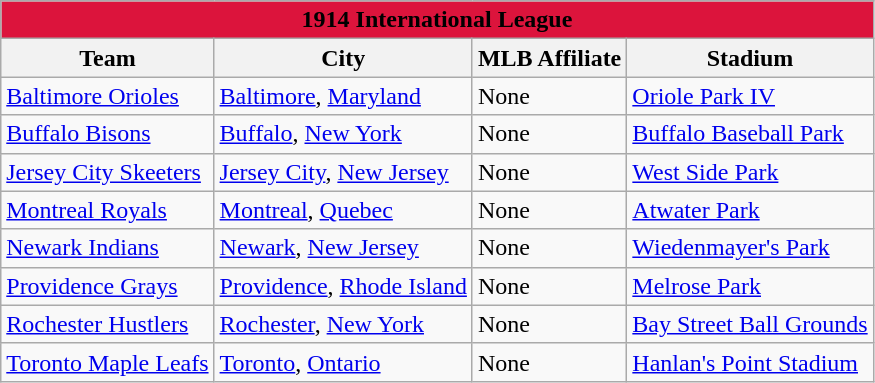<table class="wikitable" style="width:auto">
<tr>
<td bgcolor="#DC143C" align="center" colspan="7"><strong><span>1914 International League</span></strong></td>
</tr>
<tr>
<th>Team</th>
<th>City</th>
<th>MLB Affiliate</th>
<th>Stadium</th>
</tr>
<tr>
<td><a href='#'>Baltimore Orioles</a></td>
<td><a href='#'>Baltimore</a>, <a href='#'>Maryland</a></td>
<td>None</td>
<td><a href='#'>Oriole Park IV</a></td>
</tr>
<tr>
<td><a href='#'>Buffalo Bisons</a></td>
<td><a href='#'>Buffalo</a>, <a href='#'>New York</a></td>
<td>None</td>
<td><a href='#'>Buffalo Baseball Park</a></td>
</tr>
<tr>
<td><a href='#'>Jersey City Skeeters</a></td>
<td><a href='#'>Jersey City</a>, <a href='#'>New Jersey</a></td>
<td>None</td>
<td><a href='#'>West Side Park</a></td>
</tr>
<tr>
<td><a href='#'>Montreal Royals</a></td>
<td><a href='#'>Montreal</a>, <a href='#'>Quebec</a></td>
<td>None</td>
<td><a href='#'>Atwater Park</a></td>
</tr>
<tr>
<td><a href='#'>Newark Indians</a></td>
<td><a href='#'>Newark</a>, <a href='#'>New Jersey</a></td>
<td>None</td>
<td><a href='#'>Wiedenmayer's Park</a></td>
</tr>
<tr>
<td><a href='#'>Providence Grays</a></td>
<td><a href='#'>Providence</a>, <a href='#'>Rhode Island</a></td>
<td>None</td>
<td><a href='#'>Melrose Park</a></td>
</tr>
<tr>
<td><a href='#'>Rochester Hustlers</a></td>
<td><a href='#'>Rochester</a>, <a href='#'>New York</a></td>
<td>None</td>
<td><a href='#'>Bay Street Ball Grounds</a></td>
</tr>
<tr>
<td><a href='#'>Toronto Maple Leafs</a></td>
<td><a href='#'>Toronto</a>, <a href='#'>Ontario</a></td>
<td>None</td>
<td><a href='#'>Hanlan's Point Stadium</a></td>
</tr>
</table>
